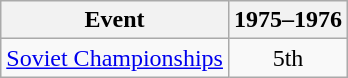<table class="wikitable" style="text-align:center">
<tr>
<th>Event</th>
<th>1975–1976</th>
</tr>
<tr>
<td align=left><a href='#'>Soviet Championships</a></td>
<td>5th</td>
</tr>
</table>
